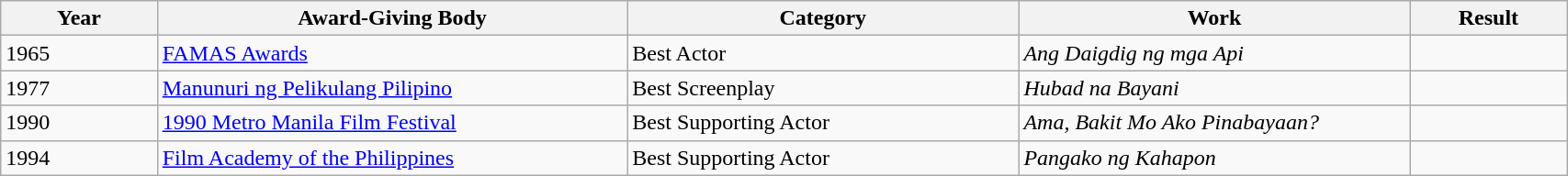<table width="90%" class="wikitable sortable">
<tr>
<th width="10%">Year</th>
<th width="30%">Award-Giving Body</th>
<th width="25%">Category</th>
<th width="25%">Work</th>
<th width="10%">Result</th>
</tr>
<tr>
<td>1965</td>
<td><a href='#'>FAMAS Awards</a></td>
<td>Best Actor</td>
<td><em>Ang Daigdig ng mga Api</em></td>
<td></td>
</tr>
<tr>
<td>1977</td>
<td><a href='#'>Manunuri ng Pelikulang Pilipino</a></td>
<td>Best Screenplay</td>
<td><em>Hubad na Bayani</em></td>
<td></td>
</tr>
<tr>
<td>1990</td>
<td><a href='#'>1990 Metro Manila Film Festival</a></td>
<td>Best Supporting Actor</td>
<td><em>Ama, Bakit Mo Ako Pinabayaan?</em></td>
<td></td>
</tr>
<tr>
<td>1994</td>
<td><a href='#'>Film Academy of the Philippines</a></td>
<td>Best Supporting Actor</td>
<td><em>Pangako ng Kahapon</em></td>
<td></td>
</tr>
</table>
